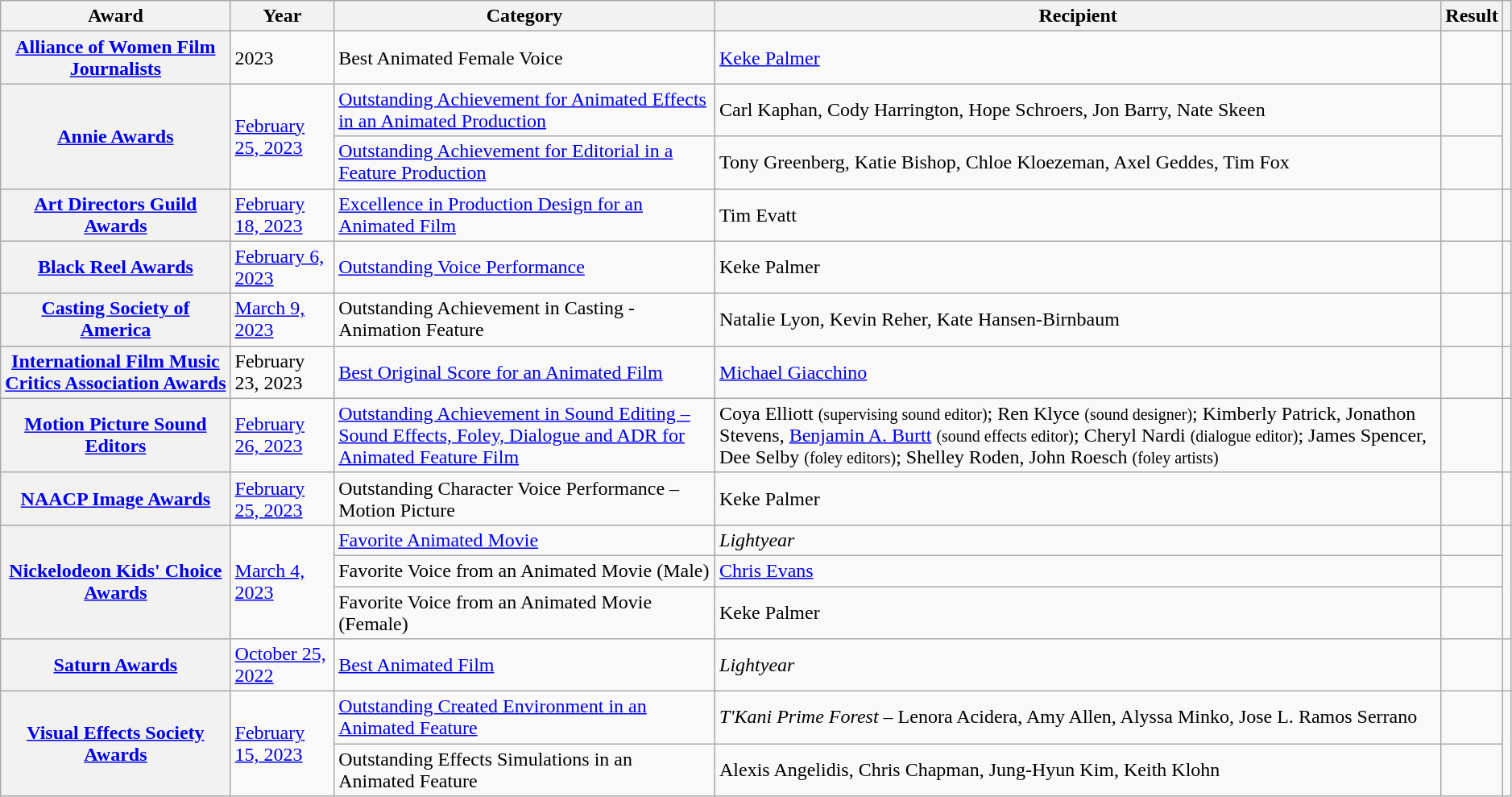<table class="wikitable sortable plainrowheaders" style="width: 99%;">
<tr>
<th scope="col">Award</th>
<th scope="col">Year</th>
<th scope="col">Category</th>
<th scope="col">Recipient</th>
<th scope="col">Result</th>
<th scope="col" class="unsortable"></th>
</tr>
<tr>
<th scope="row"><a href='#'>Alliance of Women Film Journalists</a></th>
<td>2023</td>
<td>Best Animated Female Voice</td>
<td><a href='#'>Keke Palmer</a></td>
<td></td>
<td style="text-align:center;"><br></td>
</tr>
<tr>
<th rowspan="2" scope="row"><a href='#'>Annie Awards</a></th>
<td rowspan="2"><a href='#'>February 25, 2023</a></td>
<td><a href='#'>Outstanding Achievement for Animated Effects in an Animated Production</a></td>
<td>Carl Kaphan, Cody Harrington, Hope Schroers, Jon Barry, Nate Skeen</td>
<td></td>
<td rowspan="2" style="text-align:center;"></td>
</tr>
<tr>
<td><a href='#'>Outstanding Achievement for Editorial in a Feature Production</a></td>
<td>Tony Greenberg, Katie Bishop, Chloe Kloezeman, Axel Geddes, Tim Fox</td>
<td></td>
</tr>
<tr>
<th scope="row"><a href='#'>Art Directors Guild Awards</a></th>
<td><a href='#'>February 18, 2023</a></td>
<td><a href='#'>Excellence in Production Design for an Animated Film</a></td>
<td>Tim Evatt</td>
<td></td>
<td style="text-align:center;"></td>
</tr>
<tr>
<th scope="row"><a href='#'>Black Reel Awards</a></th>
<td><a href='#'>February 6, 2023</a></td>
<td><a href='#'>Outstanding Voice Performance</a></td>
<td>Keke Palmer</td>
<td></td>
<td style="text-align:center;"></td>
</tr>
<tr>
<th scope="row"><a href='#'>Casting Society of America</a></th>
<td><a href='#'>March 9, 2023</a></td>
<td>Outstanding Achievement in Casting - Animation Feature</td>
<td>Natalie Lyon, Kevin Reher, Kate Hansen-Birnbaum</td>
<td></td>
<td style="text-align:center;"></td>
</tr>
<tr>
<th scope="row"><a href='#'>International Film Music Critics Association Awards</a></th>
<td>February 23, 2023</td>
<td><a href='#'>Best Original Score for an Animated Film</a></td>
<td><a href='#'>Michael Giacchino</a></td>
<td></td>
<td style="text-align:center;"><br></td>
</tr>
<tr>
<th scope="row"><a href='#'>Motion Picture Sound Editors</a></th>
<td><a href='#'>February 26, 2023</a></td>
<td><a href='#'>Outstanding Achievement in Sound Editing – Sound Effects, Foley, Dialogue and ADR for Animated Feature Film</a></td>
<td>Coya Elliott <small>(supervising sound editor)</small>; Ren Klyce <small>(sound designer)</small>; Kimberly Patrick, Jonathon Stevens, <a href='#'>Benjamin A. Burtt</a> <small>(sound effects editor)</small>; Cheryl Nardi <small>(dialogue editor)</small>; James Spencer, Dee Selby <small>(foley editors)</small>; Shelley Roden, John Roesch <small>(foley artists)</small></td>
<td></td>
<td style="text-align:center;"><br></td>
</tr>
<tr>
<th scope="row"><a href='#'>NAACP Image Awards</a></th>
<td><a href='#'>February 25, 2023</a></td>
<td>Outstanding Character Voice Performance – Motion Picture</td>
<td>Keke Palmer</td>
<td></td>
<td style="text-align:center;"></td>
</tr>
<tr>
<th rowspan="3" scope="row"><a href='#'>Nickelodeon Kids' Choice Awards</a></th>
<td rowspan="3"><a href='#'>March 4, 2023</a></td>
<td><a href='#'>Favorite Animated Movie</a></td>
<td><em>Lightyear</em></td>
<td></td>
<td rowspan="3" style="text-align:center;"></td>
</tr>
<tr>
<td>Favorite Voice from an Animated Movie (Male)</td>
<td><a href='#'>Chris Evans</a></td>
<td></td>
</tr>
<tr>
<td>Favorite Voice from an Animated Movie (Female)</td>
<td>Keke Palmer</td>
<td></td>
</tr>
<tr>
<th scope="row"><a href='#'>Saturn Awards</a></th>
<td><a href='#'>October 25, 2022</a></td>
<td><a href='#'>Best Animated Film</a></td>
<td><em>Lightyear</em></td>
<td></td>
<td style="text-align:center;"><br></td>
</tr>
<tr>
<th rowspan="2" scope="row"><a href='#'>Visual Effects Society Awards</a></th>
<td rowspan="2"><a href='#'>February 15, 2023</a></td>
<td><a href='#'>Outstanding Created Environment in an Animated Feature</a></td>
<td><em>T'Kani Prime Forest</em> – Lenora Acidera, Amy Allen, Alyssa Minko, Jose L. Ramos Serrano</td>
<td></td>
<td rowspan="2" style="text-align:center;"></td>
</tr>
<tr>
<td>Outstanding Effects Simulations in an Animated Feature</td>
<td>Alexis Angelidis, Chris Chapman, Jung-Hyun Kim, Keith Klohn</td>
<td></td>
</tr>
</table>
